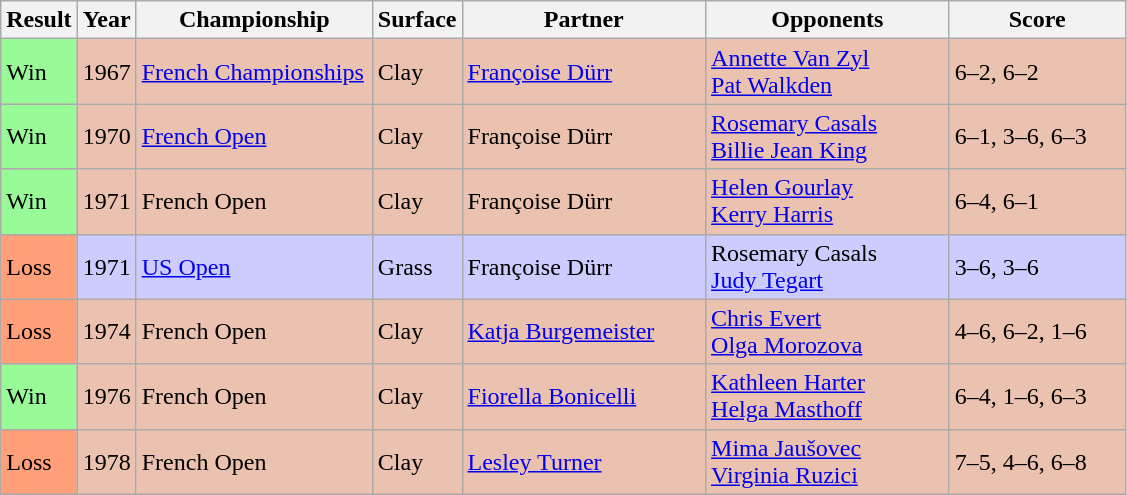<table class="sortable wikitable">
<tr>
<th style="width:40px">Result</th>
<th style="width:30px">Year</th>
<th style="width:150px">Championship</th>
<th style="width:50px">Surface</th>
<th style="width:155px">Partner</th>
<th style="width:155px">Opponents</th>
<th style="width:110px" class="unsortable">Score</th>
</tr>
<tr style="background:#ebc2af;">
<td style="background:#98fb98;">Win</td>
<td>1967</td>
<td><a href='#'>French Championships</a></td>
<td>Clay</td>
<td> <a href='#'>Françoise Dürr</a></td>
<td> <a href='#'>Annette Van Zyl</a><br> <a href='#'>Pat Walkden</a></td>
<td>6–2, 6–2</td>
</tr>
<tr style="background:#ebc2af;">
<td style="background:#98fb98;">Win</td>
<td>1970</td>
<td><a href='#'>French Open</a></td>
<td>Clay</td>
<td> Françoise Dürr</td>
<td> <a href='#'>Rosemary Casals</a><br> <a href='#'>Billie Jean King</a></td>
<td>6–1, 3–6, 6–3</td>
</tr>
<tr style="background:#ebc2af;">
<td style="background:#98fb98;">Win</td>
<td>1971</td>
<td>French Open</td>
<td>Clay</td>
<td> Françoise Dürr</td>
<td> <a href='#'>Helen Gourlay</a><br> <a href='#'>Kerry Harris</a></td>
<td>6–4, 6–1</td>
</tr>
<tr style="background:#ccf;">
<td style="background:#ffa07a;">Loss</td>
<td>1971</td>
<td><a href='#'>US Open</a></td>
<td>Grass</td>
<td> Françoise Dürr</td>
<td> Rosemary Casals <br>  <a href='#'>Judy Tegart</a></td>
<td>3–6, 3–6</td>
</tr>
<tr style="background:#ebc2af;">
<td style="background:#ffa07a;">Loss</td>
<td>1974</td>
<td>French Open</td>
<td>Clay</td>
<td> <a href='#'>Katja Burgemeister</a></td>
<td> <a href='#'>Chris Evert</a><br> <a href='#'>Olga Morozova</a></td>
<td>4–6, 6–2, 1–6</td>
</tr>
<tr style="background:#ebc2af;">
<td style="background:#98fb98;">Win</td>
<td>1976</td>
<td>French Open</td>
<td>Clay</td>
<td> <a href='#'>Fiorella Bonicelli</a></td>
<td> <a href='#'>Kathleen Harter</a><br> <a href='#'>Helga Masthoff</a></td>
<td>6–4, 1–6, 6–3</td>
</tr>
<tr style="background:#ebc2af;">
<td style="background:#ffa07a;">Loss</td>
<td>1978</td>
<td>French Open</td>
<td>Clay</td>
<td> <a href='#'>Lesley Turner</a></td>
<td> <a href='#'>Mima Jaušovec</a><br> <a href='#'>Virginia Ruzici</a></td>
<td>7–5, 4–6, 6–8</td>
</tr>
</table>
